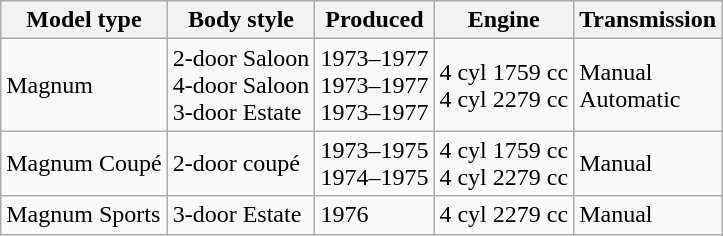<table class="wikitable">
<tr>
<th>Model type</th>
<th>Body style</th>
<th>Produced</th>
<th>Engine</th>
<th>Transmission</th>
</tr>
<tr>
<td>Magnum</td>
<td>2-door Saloon <br>4-door Saloon <br>3-door Estate</td>
<td>1973–1977 <br>1973–1977 <br>1973–1977</td>
<td>4 cyl 1759 cc <br>4 cyl 2279 cc</td>
<td>Manual <br>Automatic</td>
</tr>
<tr>
<td>Magnum Coupé</td>
<td>2-door coupé</td>
<td>1973–1975 <br>1974–1975</td>
<td>4 cyl 1759 cc <br>4 cyl 2279 cc</td>
<td>Manual</td>
</tr>
<tr>
<td>Magnum Sports</td>
<td>3-door Estate</td>
<td>1976</td>
<td>4 cyl 2279 cc</td>
<td>Manual</td>
</tr>
</table>
